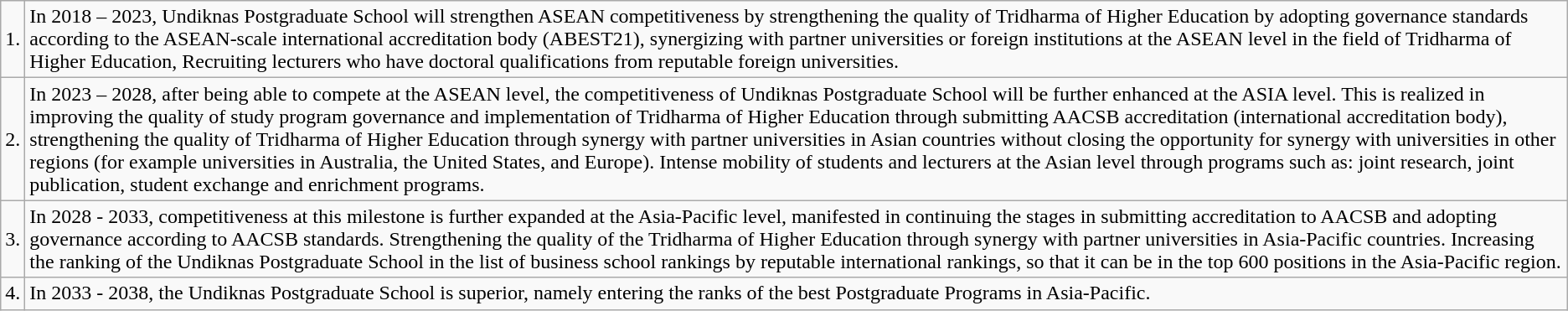<table class="wikitable">
<tr>
<td>1.</td>
<td>In 2018 – 2023, Undiknas Postgraduate School will strengthen ASEAN competitiveness by strengthening the quality of Tridharma of Higher Education by adopting governance standards according to the ASEAN-scale international accreditation body (ABEST21), synergizing with partner universities or foreign institutions at the ASEAN level in the field of Tridharma of Higher Education, Recruiting lecturers who have doctoral qualifications from reputable foreign universities.</td>
</tr>
<tr>
<td>2.</td>
<td>In 2023 – 2028, after being able to compete at the ASEAN level, the competitiveness of Undiknas Postgraduate School will be further enhanced at the ASIA level. This is realized in improving the quality of study program governance and implementation of Tridharma of Higher Education through submitting AACSB accreditation (international accreditation body), strengthening the quality of Tridharma of Higher Education through synergy with partner universities in Asian countries without closing the opportunity for synergy with universities in other regions (for example universities in Australia, the United States, and Europe). Intense mobility of students and lecturers at the Asian level through programs such as: joint research, joint publication, student exchange and enrichment programs.</td>
</tr>
<tr>
<td>3.</td>
<td>In 2028 - 2033, competitiveness at this milestone is further expanded at the Asia-Pacific level, manifested in continuing the stages in submitting accreditation to AACSB and adopting governance according to AACSB standards. Strengthening the quality of the Tridharma of Higher Education through synergy with partner universities in Asia-Pacific countries. Increasing the ranking of the Undiknas Postgraduate School in the list of business school rankings by reputable international rankings, so that it can be in the top 600 positions in the Asia-Pacific region.</td>
</tr>
<tr>
<td>4.</td>
<td>In 2033 - 2038, the Undiknas Postgraduate School is superior, namely entering the ranks of the best Postgraduate Programs in Asia-Pacific.</td>
</tr>
</table>
